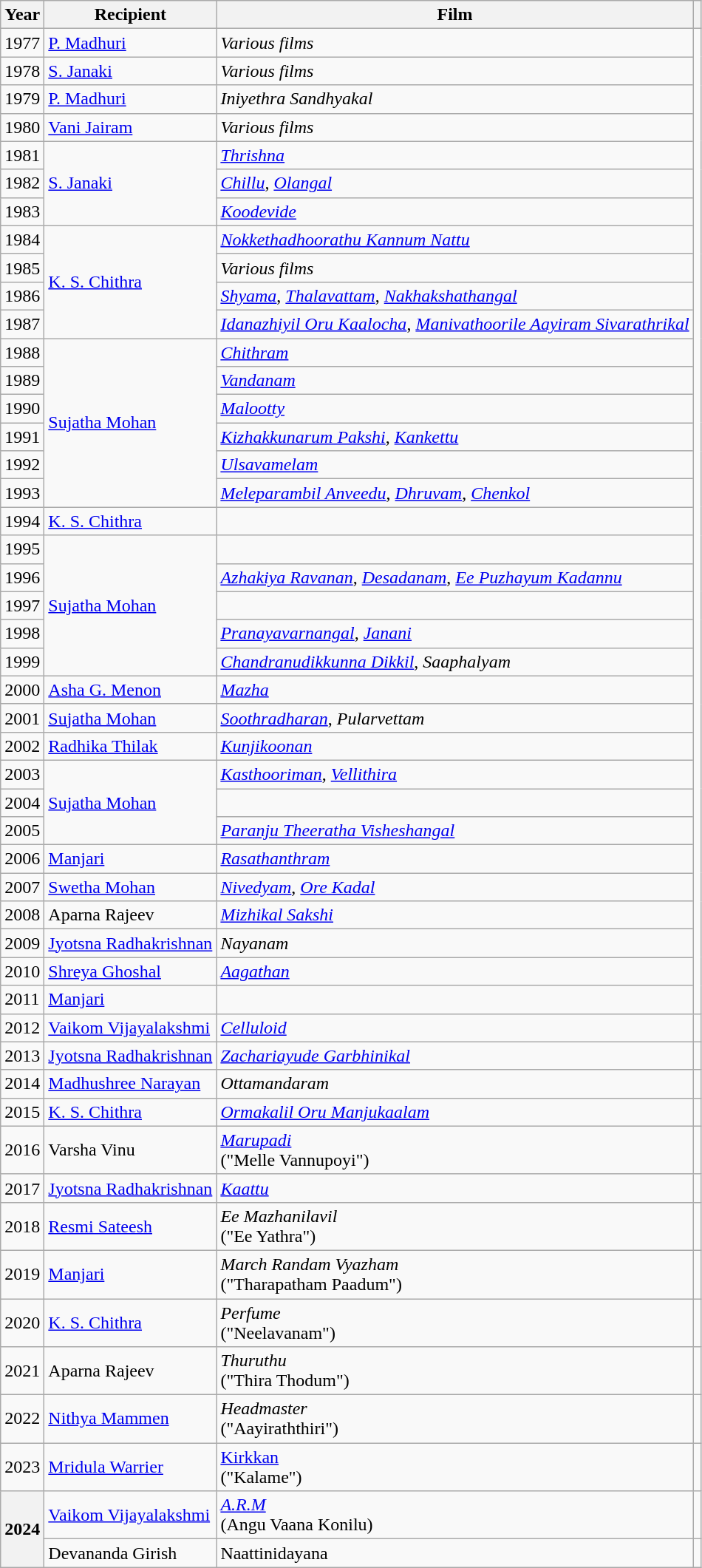<table class="wikitable">
<tr>
<th>Year</th>
<th>Recipient</th>
<th>Film</th>
<th></th>
</tr>
<tr>
<td>1977</td>
<td><a href='#'>P. Madhuri</a></td>
<td><em>Various films</em></td>
<td rowspan=35></td>
</tr>
<tr>
<td>1978</td>
<td><a href='#'>S. Janaki</a></td>
<td><em>Various films</em></td>
</tr>
<tr>
<td>1979</td>
<td><a href='#'>P. Madhuri</a></td>
<td><em>Iniyethra Sandhyakal</em></td>
</tr>
<tr>
<td>1980</td>
<td><a href='#'>Vani Jairam</a></td>
<td><em>Various films</em></td>
</tr>
<tr>
<td>1981</td>
<td rowspan="3"><a href='#'>S. Janaki</a></td>
<td><em><a href='#'>Thrishna</a></em></td>
</tr>
<tr>
<td>1982</td>
<td><em><a href='#'>Chillu</a></em>, <em><a href='#'>Olangal</a></em></td>
</tr>
<tr>
<td>1983</td>
<td><em><a href='#'>Koodevide</a></em></td>
</tr>
<tr>
<td>1984</td>
<td rowspan="4"><a href='#'>K. S. Chithra</a></td>
<td><em><a href='#'>Nokkethadhoorathu Kannum Nattu</a></em></td>
</tr>
<tr>
<td>1985</td>
<td><em>Various films</em></td>
</tr>
<tr>
<td>1986</td>
<td><em><a href='#'>Shyama</a></em>, <em><a href='#'>Thalavattam</a></em>, <em><a href='#'>Nakhakshathangal</a></em></td>
</tr>
<tr>
<td>1987</td>
<td><em><a href='#'>Idanazhiyil Oru Kaalocha</a></em>, <em><a href='#'>Manivathoorile Aayiram Sivarathrikal</a></em></td>
</tr>
<tr>
<td>1988</td>
<td rowspan="6"><a href='#'>Sujatha Mohan</a></td>
<td><em><a href='#'>Chithram</a></em></td>
</tr>
<tr>
<td>1989</td>
<td><em><a href='#'>Vandanam</a></em></td>
</tr>
<tr>
<td>1990</td>
<td><em><a href='#'>Malootty</a></em></td>
</tr>
<tr>
<td>1991</td>
<td><em><a href='#'>Kizhakkunarum Pakshi</a></em>, <em><a href='#'>Kankettu</a></em></td>
</tr>
<tr>
<td>1992</td>
<td><em><a href='#'>Ulsavamelam</a></em></td>
</tr>
<tr>
<td>1993</td>
<td><em><a href='#'>Meleparambil Anveedu</a></em>, <em><a href='#'>Dhruvam</a></em>, <em><a href='#'>Chenkol</a></em></td>
</tr>
<tr>
<td>1994</td>
<td><a href='#'>K. S. Chithra</a></td>
<td></td>
</tr>
<tr>
<td>1995</td>
<td rowspan="5"><a href='#'>Sujatha Mohan</a></td>
<td></td>
</tr>
<tr>
<td>1996</td>
<td><em><a href='#'>Azhakiya Ravanan</a></em>, <em><a href='#'>Desadanam</a></em>, <em><a href='#'>Ee Puzhayum Kadannu</a></em></td>
</tr>
<tr>
<td>1997</td>
<td></td>
</tr>
<tr>
<td>1998</td>
<td><em><a href='#'>Pranayavarnangal</a></em>, <em><a href='#'>Janani</a></em></td>
</tr>
<tr>
<td>1999</td>
<td><em><a href='#'>Chandranudikkunna Dikkil</a></em>, <em>Saaphalyam</em></td>
</tr>
<tr>
<td>2000</td>
<td><a href='#'>Asha G. Menon</a></td>
<td><em><a href='#'>Mazha</a></em></td>
</tr>
<tr>
<td>2001</td>
<td><a href='#'>Sujatha Mohan</a></td>
<td><em><a href='#'>Soothradharan</a></em>, <em>Pularvettam</em></td>
</tr>
<tr>
<td>2002</td>
<td><a href='#'>Radhika Thilak</a></td>
<td><em><a href='#'>Kunjikoonan</a></em></td>
</tr>
<tr>
<td>2003</td>
<td rowspan="3"><a href='#'>Sujatha Mohan</a></td>
<td><em><a href='#'>Kasthooriman</a></em>, <em><a href='#'>Vellithira</a></em></td>
</tr>
<tr>
<td>2004</td>
<td></td>
</tr>
<tr>
<td>2005</td>
<td><em><a href='#'>Paranju Theeratha Visheshangal</a></em></td>
</tr>
<tr>
<td>2006</td>
<td><a href='#'>Manjari</a></td>
<td><em><a href='#'>Rasathanthram</a></em></td>
</tr>
<tr>
<td>2007</td>
<td><a href='#'>Swetha Mohan</a></td>
<td><em><a href='#'>Nivedyam</a></em>, <em><a href='#'>Ore Kadal</a></em></td>
</tr>
<tr>
<td>2008</td>
<td>Aparna Rajeev</td>
<td><em><a href='#'>Mizhikal Sakshi</a></em></td>
</tr>
<tr>
<td>2009</td>
<td><a href='#'>Jyotsna Radhakrishnan</a></td>
<td><em>Nayanam</em></td>
</tr>
<tr>
<td>2010</td>
<td><a href='#'>Shreya Ghoshal</a></td>
<td><em><a href='#'>Aagathan</a></em></td>
</tr>
<tr>
<td>2011</td>
<td><a href='#'>Manjari</a></td>
<td></td>
</tr>
<tr>
<td>2012</td>
<td><a href='#'>Vaikom Vijayalakshmi</a></td>
<td><em><a href='#'>Celluloid</a></em></td>
<td></td>
</tr>
<tr>
<td>2013</td>
<td><a href='#'>Jyotsna Radhakrishnan</a></td>
<td><em><a href='#'>Zachariayude Garbhinikal</a></em></td>
<td></td>
</tr>
<tr>
<td>2014</td>
<td><a href='#'>Madhushree Narayan</a></td>
<td><em>Ottamandaram</em></td>
<td></td>
</tr>
<tr>
<td>2015</td>
<td><a href='#'>K. S. Chithra</a></td>
<td><em><a href='#'>Ormakalil Oru Manjukaalam</a></em></td>
<td></td>
</tr>
<tr>
<td>2016</td>
<td>Varsha Vinu</td>
<td><em><a href='#'>Marupadi</a></em><br>("Melle Vannupoyi")</td>
<td></td>
</tr>
<tr>
<td>2017</td>
<td><a href='#'>Jyotsna Radhakrishnan</a></td>
<td><em><a href='#'>Kaattu</a></em></td>
<td></td>
</tr>
<tr>
<td>2018</td>
<td><a href='#'>Resmi Sateesh</a></td>
<td><em>Ee Mazhanilavil</em><br>("Ee Yathra")</td>
<td></td>
</tr>
<tr>
<td>2019</td>
<td><a href='#'>Manjari</a></td>
<td><em>March Randam Vyazham</em><br>("Tharapatham Paadum")</td>
<td></td>
</tr>
<tr>
<td>2020</td>
<td><a href='#'>K. S. Chithra</a></td>
<td><em>Perfume</em><br>("Neelavanam")</td>
<td></td>
</tr>
<tr>
<td>2021</td>
<td>Aparna Rajeev</td>
<td><em>Thuruthu</em><br>("Thira Thodum")</td>
<td></td>
</tr>
<tr>
<td>2022</td>
<td><a href='#'>Nithya Mammen</a></td>
<td><em>Headmaster</em><br>("Aayiraththiri")</td>
<td></td>
</tr>
<tr>
<td>2023</td>
<td><a href='#'>Mridula Warrier</a></td>
<td><a href='#'>Kirkkan</a><br>("Kalame")</td>
<td></td>
</tr>
<tr>
<th rowspan=2 scope=row>2024</th>
<td><a href='#'>Vaikom Vijayalakshmi</a></td>
<td><em><a href='#'>A.R.M</a></em><br>(Angu Vaana Konilu)</td>
<td></td>
</tr>
<tr>
<td>Devananda Girish</td>
<td>Naattinidayana</td>
<td></td>
</tr>
</table>
